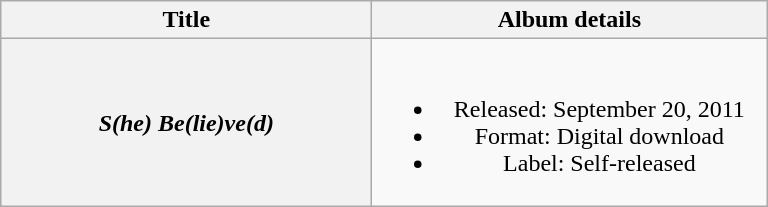<table class="wikitable plainrowheaders" style="text-align:center;">
<tr>
<th scope="col" style="width:15em;">Title</th>
<th scope="col" style="width:16em;">Album details</th>
</tr>
<tr>
<th scope="row"><em>S(he) Be(lie)ve(d)</em></th>
<td><br><ul><li>Released: September 20, 2011</li><li>Format: Digital download</li><li>Label: Self-released</li></ul></td>
</tr>
</table>
